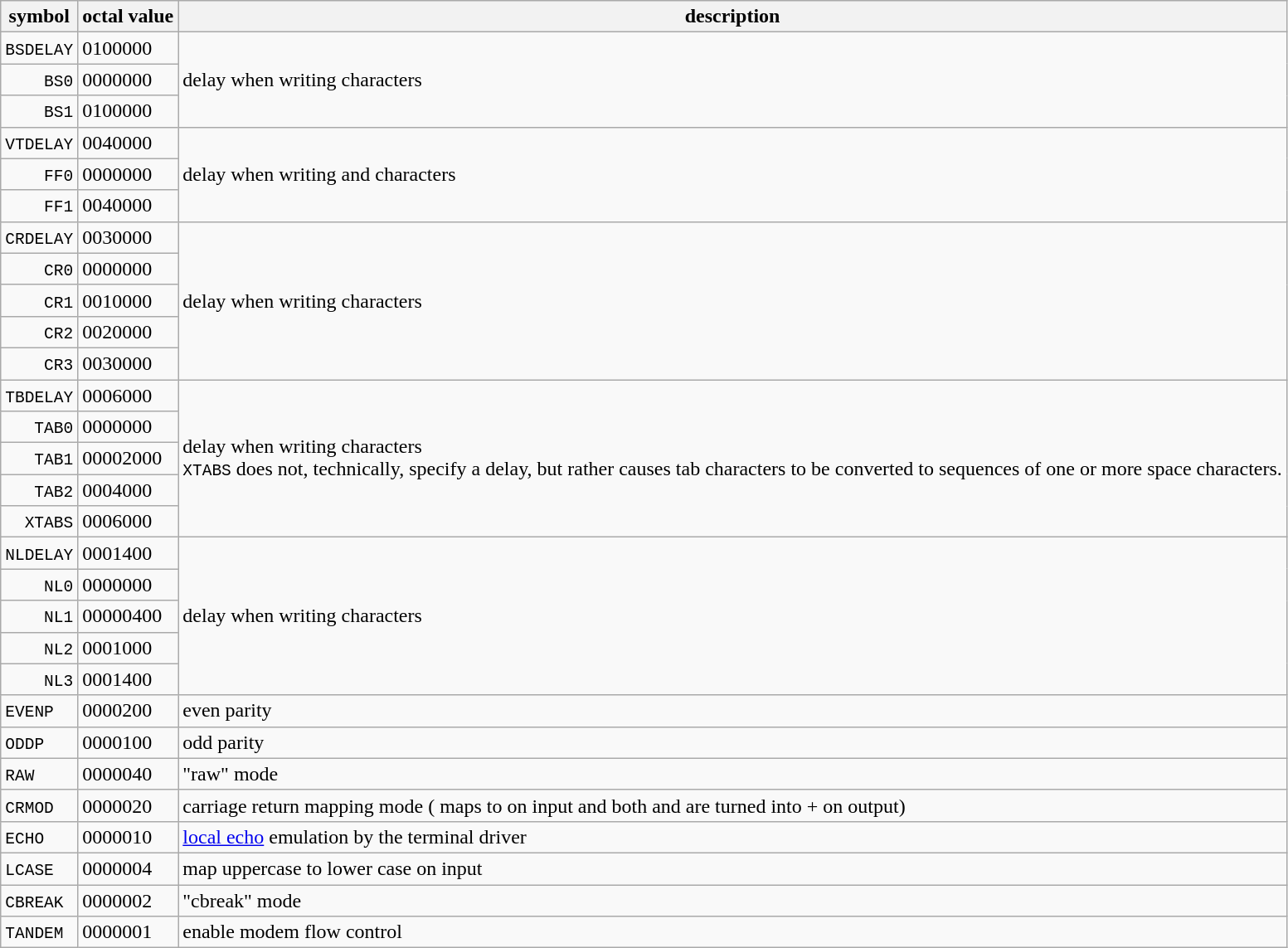<table class="wikitable">
<tr>
<th>symbol</th>
<th>octal value</th>
<th>description</th>
</tr>
<tr>
<td><code>BSDELAY</code></td>
<td>0100000</td>
<td rowspan = 3>delay when writing  characters</td>
</tr>
<tr>
<td align="right"><code>BS0</code></td>
<td>0000000</td>
</tr>
<tr>
<td align="right"><code>BS1</code></td>
<td>0100000</td>
</tr>
<tr>
<td><code>VTDELAY</code></td>
<td>0040000</td>
<td rowspan = 3>delay when writing  and  characters</td>
</tr>
<tr>
<td align="right"><code>FF0</code></td>
<td>0000000</td>
</tr>
<tr>
<td align="right"><code>FF1</code></td>
<td>0040000</td>
</tr>
<tr>
<td><code>CRDELAY</code></td>
<td>0030000</td>
<td rowspan = 5>delay when writing  characters</td>
</tr>
<tr>
<td align="right"><code>CR0</code></td>
<td>0000000</td>
</tr>
<tr>
<td align="right"><code>CR1</code></td>
<td>0010000</td>
</tr>
<tr>
<td align="right"><code>CR2</code></td>
<td>0020000</td>
</tr>
<tr>
<td align="right"><code>CR3</code></td>
<td>0030000</td>
</tr>
<tr>
<td><code>TBDELAY</code></td>
<td>0006000</td>
<td rowspan = 5>delay when writing  characters<br><code>XTABS</code> does not, technically, specify a delay, but rather causes tab characters to be converted to sequences of one or more space characters.</td>
</tr>
<tr>
<td align="right"><code>TAB0</code></td>
<td>0000000</td>
</tr>
<tr>
<td align="right"><code>TAB1</code></td>
<td>00002000</td>
</tr>
<tr>
<td align="right"><code>TAB2</code></td>
<td>0004000</td>
</tr>
<tr>
<td align="right"><code>XTABS</code></td>
<td>0006000</td>
</tr>
<tr>
<td><code>NLDELAY</code></td>
<td>0001400</td>
<td rowspan = 5>delay when writing  characters</td>
</tr>
<tr>
<td align="right"><code>NL0</code></td>
<td>0000000</td>
</tr>
<tr>
<td align="right"><code>NL1</code></td>
<td>00000400</td>
</tr>
<tr>
<td align="right"><code>NL2</code></td>
<td>0001000</td>
</tr>
<tr>
<td align="right"><code>NL3</code></td>
<td>0001400</td>
</tr>
<tr>
<td><code>EVENP</code></td>
<td>0000200</td>
<td>even parity</td>
</tr>
<tr>
<td><code>ODDP</code></td>
<td>0000100</td>
<td>odd parity</td>
</tr>
<tr>
<td><code>RAW</code></td>
<td>0000040</td>
<td>"raw" mode</td>
</tr>
<tr>
<td><code>CRMOD</code></td>
<td>0000020</td>
<td>carriage return mapping mode ( maps to  on input and both  and  are turned into + on output)</td>
</tr>
<tr>
<td><code>ECHO</code></td>
<td>0000010</td>
<td><a href='#'>local echo</a> emulation by the terminal driver</td>
</tr>
<tr>
<td><code>LCASE</code></td>
<td>0000004</td>
<td>map uppercase to lower case on input</td>
</tr>
<tr>
<td><code>CBREAK</code></td>
<td>0000002</td>
<td>"cbreak" mode</td>
</tr>
<tr>
<td><code>TANDEM</code></td>
<td>0000001</td>
<td>enable modem flow control</td>
</tr>
</table>
